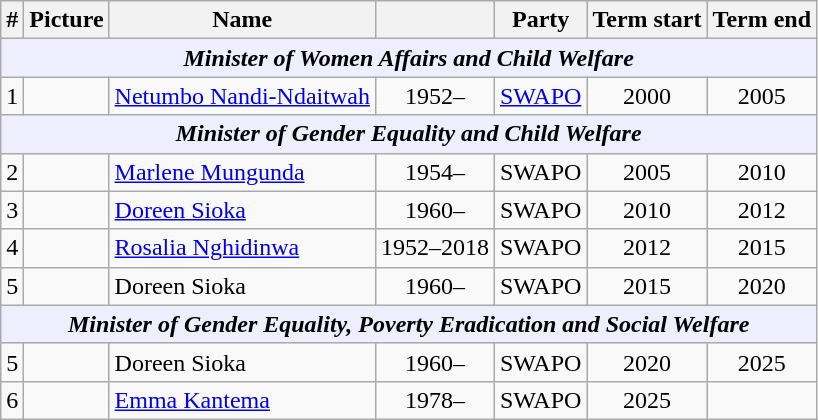<table class="wikitable" style="text-align:center;">
<tr>
<th>#</th>
<th>Picture</th>
<th>Name</th>
<th></th>
<th>Party</th>
<th>Term start</th>
<th>Term end</th>
</tr>
<tr>
<th style="background:#EEEEFF" align="center" colspan="7"><em>Minister of Women Affairs and Child Welfare</em></th>
</tr>
<tr>
<td>1</td>
<td></td>
<td style="text-align:left;"><a href='#'>Netumbo Nandi-Ndaitwah</a></td>
<td>1952–</td>
<td><a href='#'>SWAPO</a></td>
<td>2000</td>
<td>2005</td>
</tr>
<tr>
<th style="background:#EEEEFF" align="center" colspan="7"><em>Minister of Gender Equality and Child Welfare</em></th>
</tr>
<tr>
<td>2</td>
<td></td>
<td style="text-align:left;"><a href='#'>Marlene Mungunda</a></td>
<td>1954–</td>
<td>SWAPO</td>
<td>2005</td>
<td>2010</td>
</tr>
<tr>
<td>3</td>
<td></td>
<td style="text-align:left;"><a href='#'>Doreen Sioka</a></td>
<td>1960–</td>
<td>SWAPO</td>
<td>2010</td>
<td>2012</td>
</tr>
<tr>
<td>4</td>
<td></td>
<td style="text-align:left;"><a href='#'>Rosalia Nghidinwa</a></td>
<td>1952–2018</td>
<td>SWAPO</td>
<td>2012</td>
<td>2015</td>
</tr>
<tr>
<td>5</td>
<td></td>
<td style="text-align:left;">Doreen Sioka</td>
<td>1960–</td>
<td>SWAPO</td>
<td>2015</td>
<td>2020</td>
</tr>
<tr>
<th style="background:#EEEEFF" align="center" colspan="7"><em>Minister of Gender Equality, Poverty Eradication and Social Welfare</em></th>
</tr>
<tr>
<td>5</td>
<td></td>
<td style="text-align:left;">Doreen Sioka</td>
<td>1960–</td>
<td>SWAPO</td>
<td>2020</td>
<td>2025</td>
</tr>
<tr>
<td>6</td>
<td></td>
<td style="text-align:left;"><a href='#'>Emma Kantema</a></td>
<td>1978–</td>
<td>SWAPO</td>
<td>2025</td>
<td></td>
</tr>
</table>
